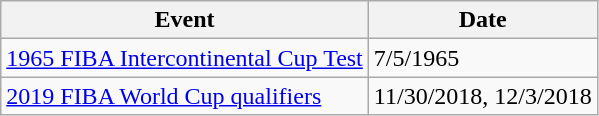<table class = "wikitable sortable" style="text-align:right">
<tr>
<th>Event</th>
<th>Date</th>
</tr>
<tr>
<td align = "left"><a href='#'>1965 FIBA Intercontinental Cup Test</a></td>
<td align = "left">7/5/1965</td>
</tr>
<tr>
<td align = "left"><a href='#'>2019 FIBA World Cup qualifiers</a></td>
<td align = "left">11/30/2018, 12/3/2018</td>
</tr>
</table>
